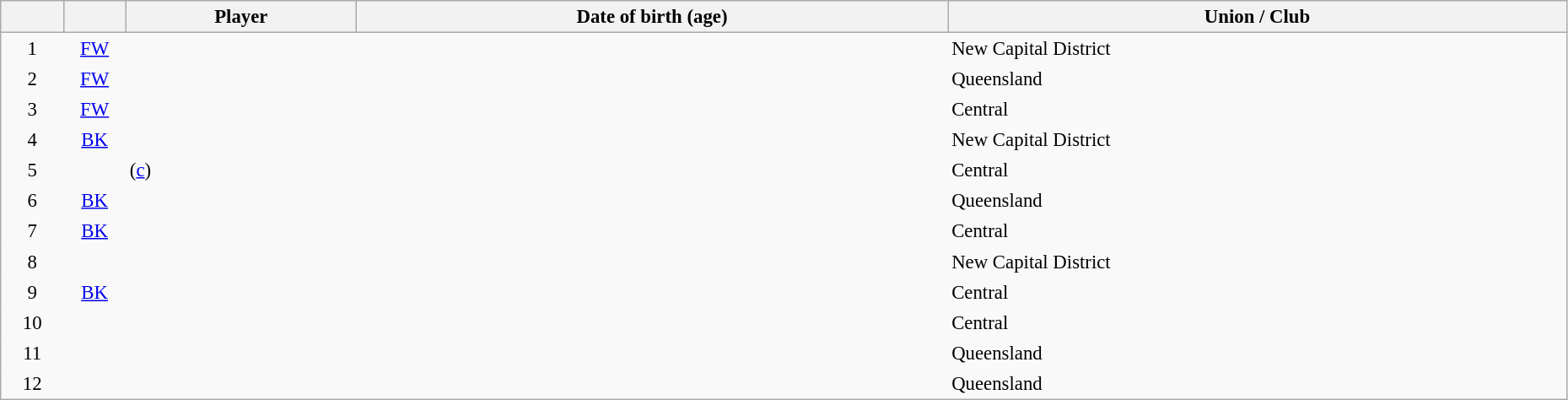<table class="sortable wikitable plainrowheaders" style="font-size:95%; width: 98%">
<tr>
<th scope="col" style="width:4%"></th>
<th scope="col" style="width:4%"></th>
<th scope="col">Player</th>
<th scope="col">Date of birth (age)</th>
<th scope="col">Union / Club</th>
</tr>
<tr>
<td style="text-align:center; border:0">1</td>
<td style="text-align:center; border:0"><a href='#'>FW</a></td>
<td style="text-align:left; border:0"></td>
<td style="text-align:left; border:0"></td>
<td style="text-align:left; border:0"> New Capital District</td>
</tr>
<tr>
<td style="text-align:center; border:0">2</td>
<td style="text-align:center; border:0"><a href='#'>FW</a></td>
<td style="text-align:left; border:0"></td>
<td style="text-align:left; border:0"></td>
<td style="text-align:left; border:0"> Queensland</td>
</tr>
<tr>
<td style="text-align:center; border:0">3</td>
<td style="text-align:center; border:0"><a href='#'>FW</a></td>
<td style="text-align:left; border:0"></td>
<td style="text-align:left; border:0"></td>
<td style="text-align:left; border:0"> Central</td>
</tr>
<tr>
<td style="text-align:center; border:0">4</td>
<td style="text-align:center; border:0"><a href='#'>BK</a></td>
<td style="text-align:left; border:0"></td>
<td style="text-align:left; border:0"></td>
<td style="text-align:left; border:0"> New Capital District</td>
</tr>
<tr>
<td style="text-align:center; border:0">5</td>
<td style="text-align:center; border:0"></td>
<td style="text-align:left; border:0"> (<a href='#'>c</a>)</td>
<td style="text-align:left; border:0"></td>
<td style="text-align:left; border:0"> Central</td>
</tr>
<tr>
<td style="text-align:center; border:0">6</td>
<td style="text-align:center; border:0"><a href='#'>BK</a></td>
<td style="text-align:left; border:0"></td>
<td style="text-align:left; border:0"></td>
<td style="text-align:left; border:0"> Queensland</td>
</tr>
<tr>
<td style="text-align:center; border:0">7</td>
<td style="text-align:center; border:0"><a href='#'>BK</a></td>
<td style="text-align:left; border:0"></td>
<td style="text-align:left; border:0"></td>
<td style="text-align:left; border:0"> Central</td>
</tr>
<tr>
<td style="text-align:center; border:0">8</td>
<td style="text-align:center; border:0"></td>
<td style="text-align:left; border:0"></td>
<td style="text-align:left; border:0"></td>
<td style="text-align:left; border:0"> New Capital District</td>
</tr>
<tr>
<td style="text-align:center; border:0">9</td>
<td style="text-align:center; border:0"><a href='#'>BK</a></td>
<td style="text-align:left; border:0"></td>
<td style="text-align:left; border:0"></td>
<td style="text-align:left; border:0"> Central</td>
</tr>
<tr>
<td style="text-align:center; border:0">10</td>
<td style="text-align:center; border:0"></td>
<td style="text-align:left; border:0"></td>
<td style="text-align:left; border:0"></td>
<td style="text-align:left; border:0"> Central</td>
</tr>
<tr>
<td style="text-align:center; border:0">11</td>
<td style="text-align:center; border:0"></td>
<td style="text-align:left; border:0"></td>
<td style="text-align:left; border:0"></td>
<td style="text-align:left; border:0"> Queensland</td>
</tr>
<tr>
<td style="text-align:center; border:0">12</td>
<td style="text-align:center; border:0"></td>
<td style="text-align:left; border:0"></td>
<td style="text-align:left; border:0"></td>
<td style="text-align:left; border:0"> Queensland</td>
</tr>
</table>
